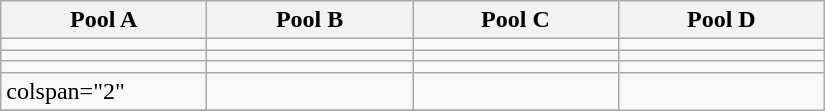<table class="wikitable" width=550>
<tr>
<th width=25%>Pool A</th>
<th width=25%>Pool B</th>
<th width=25%>Pool C</th>
<th width=25%>Pool D</th>
</tr>
<tr>
<td></td>
<td></td>
<td></td>
<td></td>
</tr>
<tr>
<td></td>
<td></td>
<td></td>
<td></td>
</tr>
<tr>
<td></td>
<td></td>
<td></td>
<td></td>
</tr>
<tr>
<td>colspan="2" </td>
<td></td>
<td></td>
</tr>
<tr>
</tr>
</table>
